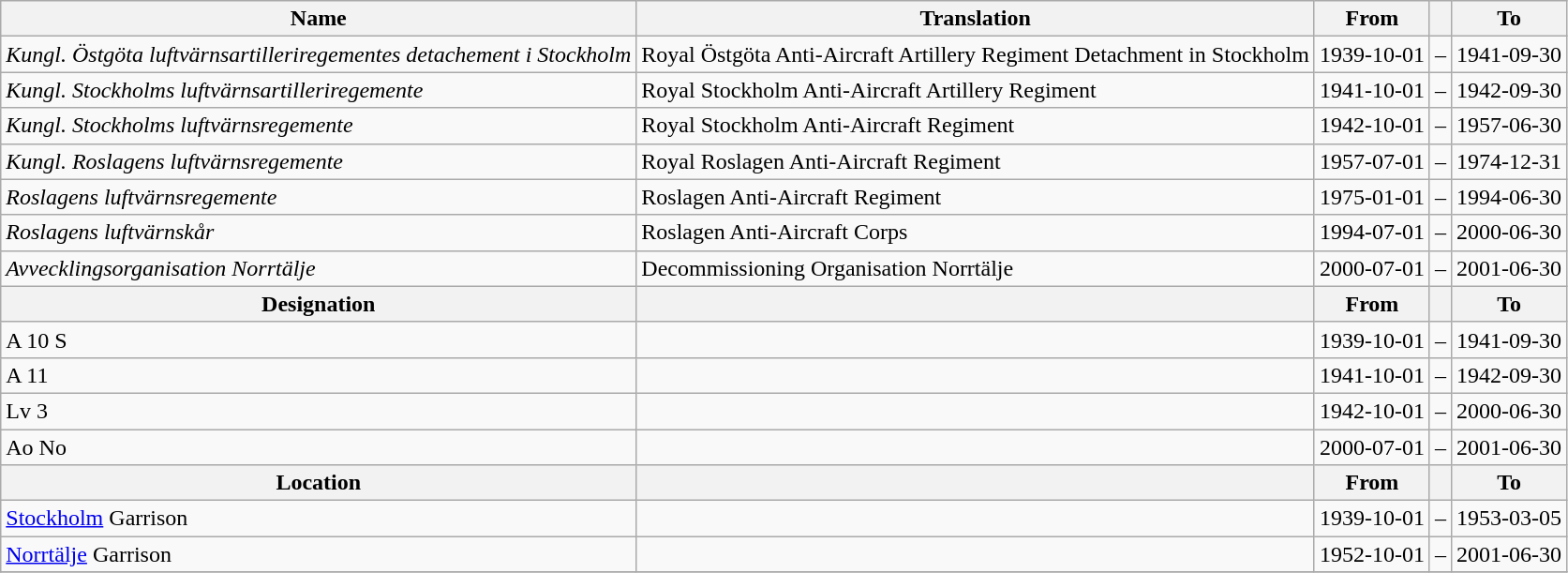<table class="wikitable">
<tr>
<th style="font-weight:bold;">Name</th>
<th style="font-weight:bold;">Translation</th>
<th style="text-align: center; font-weight:bold;">From</th>
<th></th>
<th style="text-align: center; font-weight:bold;">To</th>
</tr>
<tr>
<td style="font-style:italic;">Kungl. Östgöta luftvärnsartilleriregementes detachement i Stockholm</td>
<td>Royal Östgöta Anti-Aircraft Artillery Regiment Detachment in Stockholm</td>
<td>1939-10-01</td>
<td>–</td>
<td>1941-09-30</td>
</tr>
<tr>
<td style="font-style:italic;">Kungl. Stockholms luftvärnsartilleriregemente</td>
<td>Royal Stockholm Anti-Aircraft Artillery Regiment</td>
<td>1941-10-01</td>
<td>–</td>
<td>1942-09-30</td>
</tr>
<tr>
<td style="font-style:italic;">Kungl. Stockholms luftvärnsregemente</td>
<td>Royal Stockholm Anti-Aircraft Regiment</td>
<td>1942-10-01</td>
<td>–</td>
<td>1957-06-30</td>
</tr>
<tr>
<td style="font-style:italic;">Kungl. Roslagens luftvärnsregemente</td>
<td>Royal Roslagen Anti-Aircraft Regiment</td>
<td>1957-07-01</td>
<td>–</td>
<td>1974-12-31</td>
</tr>
<tr>
<td style="font-style:italic;">Roslagens luftvärnsregemente</td>
<td>Roslagen Anti-Aircraft Regiment</td>
<td>1975-01-01</td>
<td>–</td>
<td>1994-06-30</td>
</tr>
<tr>
<td style="font-style:italic;">Roslagens luftvärnskår</td>
<td>Roslagen Anti-Aircraft Corps</td>
<td>1994-07-01</td>
<td>–</td>
<td>2000-06-30</td>
</tr>
<tr>
<td style="font-style:italic;">Avvecklingsorganisation Norrtälje</td>
<td>Decommissioning Organisation Norrtälje</td>
<td>2000-07-01</td>
<td>–</td>
<td>2001-06-30</td>
</tr>
<tr>
<th style="font-weight:bold;">Designation</th>
<th style="font-weight:bold;"></th>
<th style="text-align: center; font-weight:bold;">From</th>
<th></th>
<th style="text-align: center; font-weight:bold;">To</th>
</tr>
<tr>
<td>A 10 S</td>
<td></td>
<td style="text-align: center;">1939-10-01</td>
<td style="text-align: center;">–</td>
<td style="text-align: center;">1941-09-30</td>
</tr>
<tr>
<td>A 11</td>
<td></td>
<td style="text-align: center;">1941-10-01</td>
<td style="text-align: center;">–</td>
<td style="text-align: center;">1942-09-30</td>
</tr>
<tr>
<td>Lv 3</td>
<td></td>
<td style="text-align: center;">1942-10-01</td>
<td style="text-align: center;">–</td>
<td style="text-align: center;">2000-06-30</td>
</tr>
<tr>
<td>Ao No</td>
<td></td>
<td style="text-align: center;">2000-07-01</td>
<td style="text-align: center;">–</td>
<td style="text-align: center;">2001-06-30</td>
</tr>
<tr>
<th style="font-weight:bold;">Location</th>
<th style="font-weight:bold;"></th>
<th style="text-align: center; font-weight:bold;">From</th>
<th></th>
<th style="text-align: center; font-weight:bold;">To</th>
</tr>
<tr>
<td><a href='#'>Stockholm</a> Garrison</td>
<td></td>
<td style="text-align: center;">1939-10-01</td>
<td style="text-align: center;">–</td>
<td style="text-align: center;">1953-03-05</td>
</tr>
<tr>
<td><a href='#'>Norrtälje</a> Garrison</td>
<td></td>
<td style="text-align: center;">1952-10-01</td>
<td style="text-align: center;">–</td>
<td style="text-align: center;">2001-06-30</td>
</tr>
<tr>
</tr>
</table>
